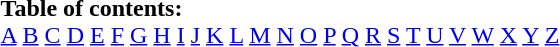<table border="0" id="toc" style="margin: 0 auto;" align=center>
<tr>
<td><strong>Table of contents:</strong><br><a href='#'>A</a> <a href='#'>B</a> <a href='#'>C</a> <a href='#'>D</a> <a href='#'>E</a> <a href='#'>F</a> <a href='#'>G</a> <a href='#'>H</a> <a href='#'>I</a> <a href='#'>J</a> <a href='#'>K</a> <a href='#'>L</a> <a href='#'>M</a> <a href='#'>N</a> <a href='#'>O</a> <a href='#'>P</a> <a href='#'>Q</a> <a href='#'>R</a> <a href='#'>S</a> <a href='#'>T</a> <a href='#'>U</a> <a href='#'>V</a> <a href='#'>W</a> <a href='#'>X</a> <a href='#'>Y</a> <a href='#'>Z</a></td>
</tr>
</table>
